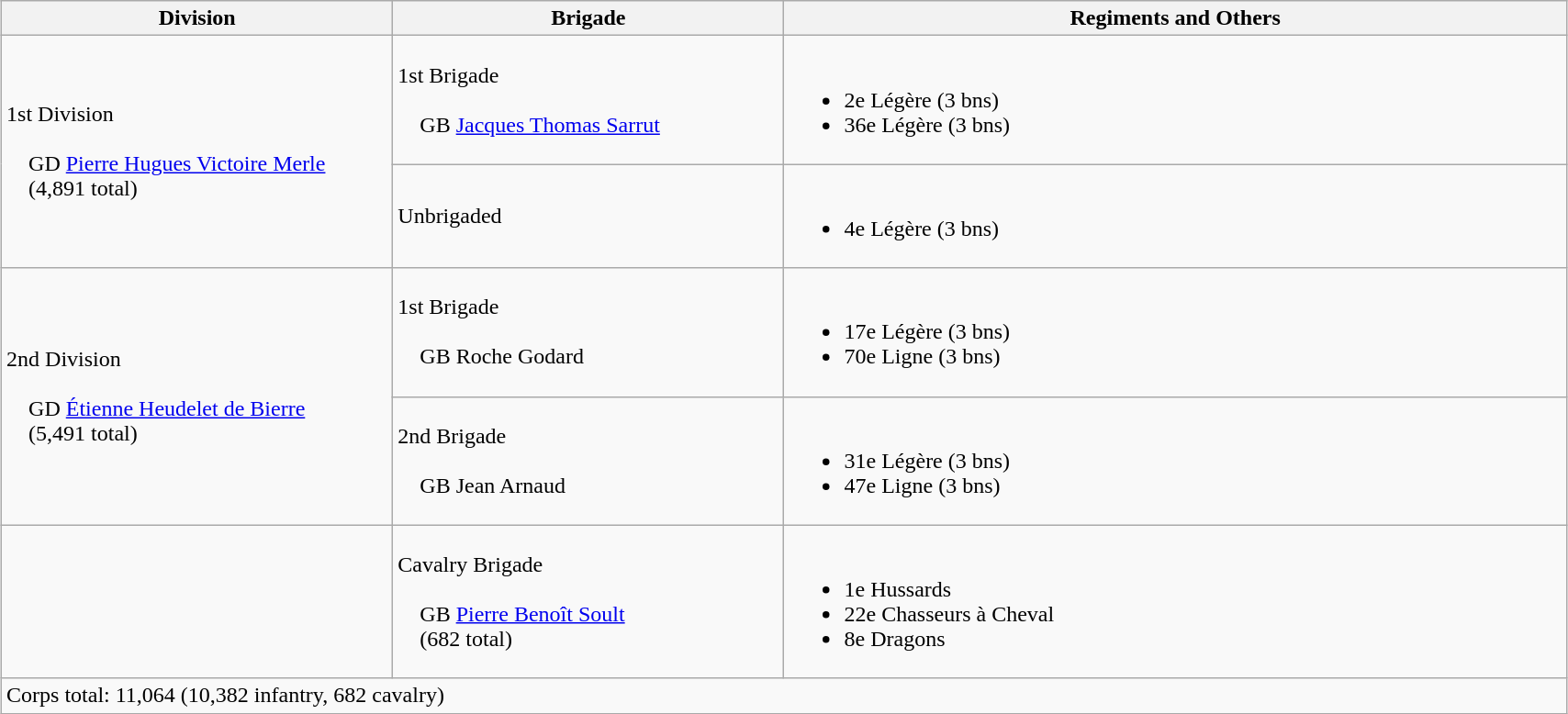<table class="wikitable" width="90%" style="margin: 1em auto 1em auto">
<tr>
<th style="width:25%;">Division</th>
<th style="width:25%;">Brigade</th>
<th>Regiments and Others</th>
</tr>
<tr>
<td rowspan=2>1st Division<br><br>    GD <a href='#'>Pierre Hugues Victoire Merle</a>
<br>    (4,891 total)</td>
<td>1st Brigade<br><br>    GB <a href='#'>Jacques Thomas Sarrut</a></td>
<td><br><ul><li>2e Légère (3 bns)</li><li>36e Légère (3 bns)</li></ul></td>
</tr>
<tr>
<td>Unbrigaded</td>
<td><br><ul><li>4e Légère (3 bns)</li></ul></td>
</tr>
<tr>
<td rowspan=2>2nd Division<br><br>    GD <a href='#'>Étienne Heudelet de Bierre</a>
<br>    (5,491 total)</td>
<td>1st Brigade<br><br>    GB Roche Godard</td>
<td><br><ul><li>17e Légère (3 bns)</li><li>70e Ligne (3 bns)</li></ul></td>
</tr>
<tr>
<td>2nd Brigade<br><br>    GB Jean Arnaud</td>
<td><br><ul><li>31e Légère (3 bns)</li><li>47e Ligne (3 bns)</li></ul></td>
</tr>
<tr>
<td></td>
<td>Cavalry Brigade<br><br>    GB <a href='#'>Pierre Benoît Soult</a>
<br>    (682 total)</td>
<td><br><ul><li>1e Hussards</li><li>22e Chasseurs à Cheval</li><li>8e Dragons</li></ul></td>
</tr>
<tr>
<td colspan=3>Corps total: 11,064 (10,382 infantry, 682 cavalry)</td>
</tr>
</table>
